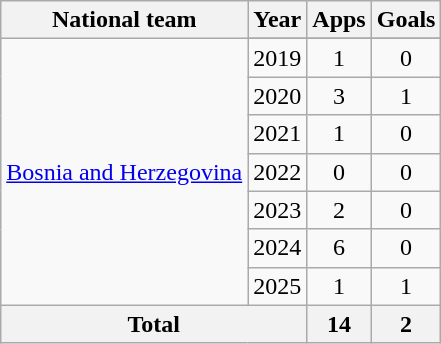<table class="wikitable" style="text-align:center">
<tr>
<th>National team</th>
<th>Year</th>
<th>Apps</th>
<th>Goals</th>
</tr>
<tr>
<td rowspan=8><a href='#'>Bosnia and Herzegovina</a></td>
</tr>
<tr>
<td>2019</td>
<td>1</td>
<td>0</td>
</tr>
<tr>
<td>2020</td>
<td>3</td>
<td>1</td>
</tr>
<tr>
<td>2021</td>
<td>1</td>
<td>0</td>
</tr>
<tr>
<td>2022</td>
<td>0</td>
<td>0</td>
</tr>
<tr>
<td>2023</td>
<td>2</td>
<td>0</td>
</tr>
<tr>
<td>2024</td>
<td>6</td>
<td>0</td>
</tr>
<tr>
<td>2025</td>
<td>1</td>
<td>1</td>
</tr>
<tr>
<th colspan=2>Total</th>
<th>14</th>
<th>2</th>
</tr>
</table>
